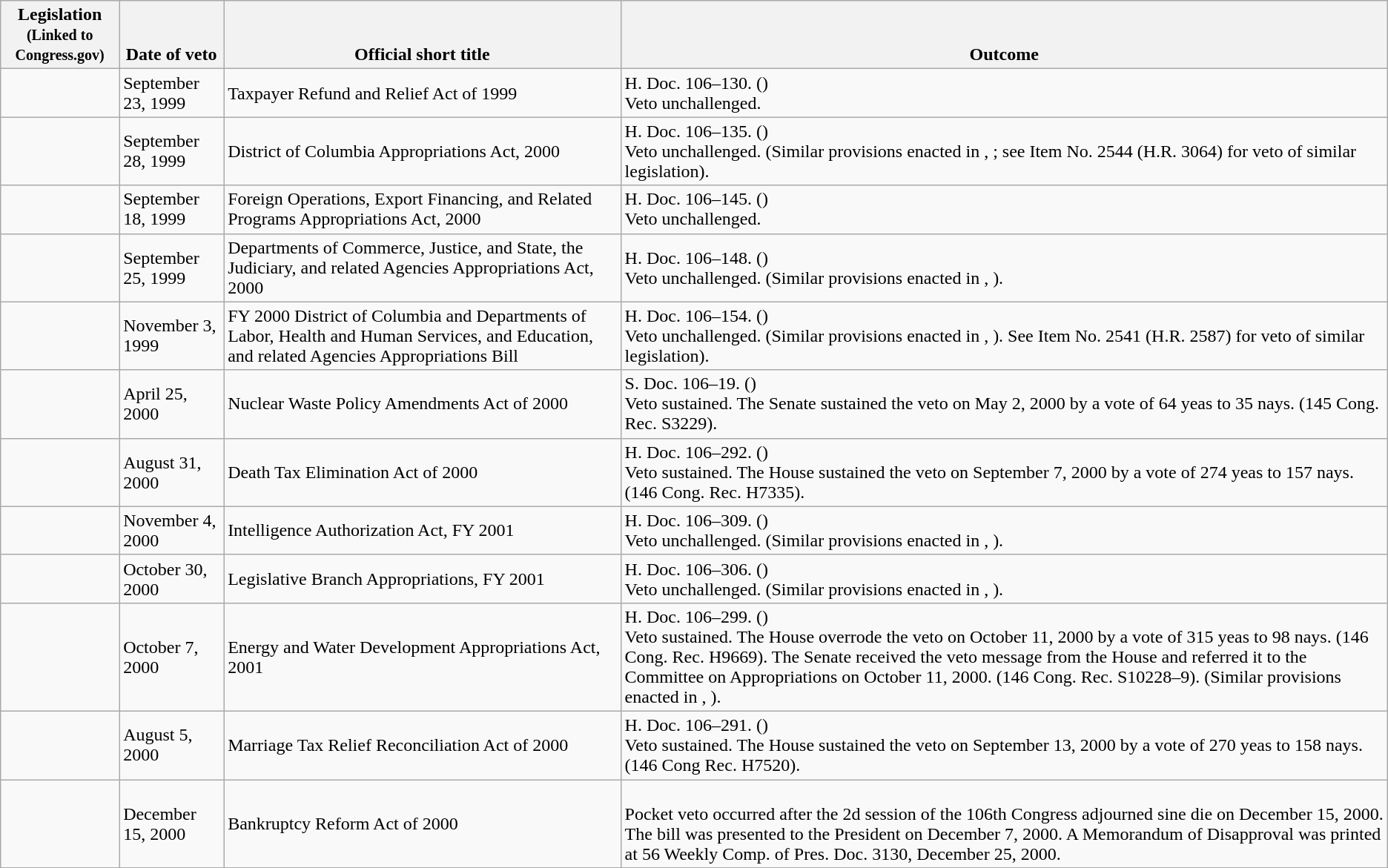<table class=wikitable>
<tr valign=bottom>
<th>Legislation<br><small>(Linked to Congress.gov)</small></th>
<th>Date of veto</th>
<th>Official short title</th>
<th>Outcome</th>
</tr>
<tr>
<td></td>
<td>September 23, 1999</td>
<td>Taxpayer Refund and Relief Act of 1999</td>
<td>H. Doc. 106–130. ()<br>Veto unchallenged.</td>
</tr>
<tr>
<td></td>
<td>September 28, 1999</td>
<td>District of Columbia Appropriations Act, 2000</td>
<td>H. Doc. 106–135. ()<br>Veto unchallenged. (Similar provisions enacted in , ; see Item No. 2544 (H.R. 3064) for veto of similar legislation).</td>
</tr>
<tr>
<td></td>
<td>September 18, 1999</td>
<td>Foreign Operations, Export Financing, and Related Programs Appropriations Act, 2000</td>
<td>H. Doc. 106–145. ()<br>Veto unchallenged.</td>
</tr>
<tr>
<td></td>
<td>September 25, 1999</td>
<td>Departments of Commerce, Justice, and State, the Judiciary, and related Agencies Appropriations Act, 2000</td>
<td>H. Doc. 106–148. ()<br>Veto unchallenged. (Similar provisions enacted in , ).</td>
</tr>
<tr>
<td></td>
<td>November 3, 1999</td>
<td>FY 2000 District of Columbia and Departments of Labor, Health and Human Services, and Education, and related Agencies Appropriations Bill</td>
<td>H. Doc. 106–154. ()<br>Veto unchallenged. (Similar provisions enacted in , ). See Item No. 2541 (H.R. 2587) for veto of similar legislation).</td>
</tr>
<tr>
<td></td>
<td>April 25, 2000</td>
<td>Nuclear Waste Policy Amendments Act of 2000</td>
<td>S. Doc. 106–19. ()<br>Veto sustained. The Senate sustained the veto on May 2, 2000 by a vote of 64 yeas to 35 nays. (145 Cong. Rec. S3229).</td>
</tr>
<tr>
<td></td>
<td>August 31, 2000</td>
<td>Death Tax Elimination Act of 2000</td>
<td>H. Doc. 106–292. ()<br>Veto sustained. The House sustained the veto on September 7, 2000 by a vote of 274 yeas to 157 nays. (146 Cong. Rec. H7335).</td>
</tr>
<tr>
<td></td>
<td>November 4, 2000</td>
<td>Intelligence Authorization Act, FY 2001</td>
<td>H. Doc. 106–309. ()<br>Veto unchallenged. (Similar provisions enacted in , ).</td>
</tr>
<tr>
<td></td>
<td>October 30, 2000</td>
<td>Legislative Branch Appropriations, FY 2001</td>
<td>H. Doc. 106–306. ()<br>Veto unchallenged. (Similar provisions enacted in , ).</td>
</tr>
<tr>
<td></td>
<td>October 7, 2000</td>
<td>Energy and Water Development Appropriations Act, 2001</td>
<td>H. Doc. 106–299. ()<br>Veto sustained. The House overrode the veto on October 11, 2000 by a vote of 315 yeas to 98 nays. (146 Cong. Rec. H9669). The Senate received the veto message from the House and referred it to the Committee on Appropriations on October 11, 2000. (146 Cong. Rec. S10228–9). (Similar provisions enacted in , ).</td>
</tr>
<tr>
<td></td>
<td>August 5, 2000</td>
<td>Marriage Tax Relief Reconciliation Act of 2000</td>
<td>H. Doc. 106–291. ()<br>Veto sustained. The House sustained the veto on September 13, 2000 by a vote of 270 yeas to 158 nays. (146 Cong Rec. H7520).</td>
</tr>
<tr>
<td></td>
<td>December 15, 2000</td>
<td>Bankruptcy Reform Act of 2000</td>
<td><br>Pocket veto occurred after the 2d session of the 106th Congress adjourned sine die on December 15, 2000. The bill was presented to the President on December 7, 2000. A Memorandum of Disapproval was printed at 56 Weekly Comp. of Pres. Doc. 3130, December 25, 2000.</td>
</tr>
</table>
